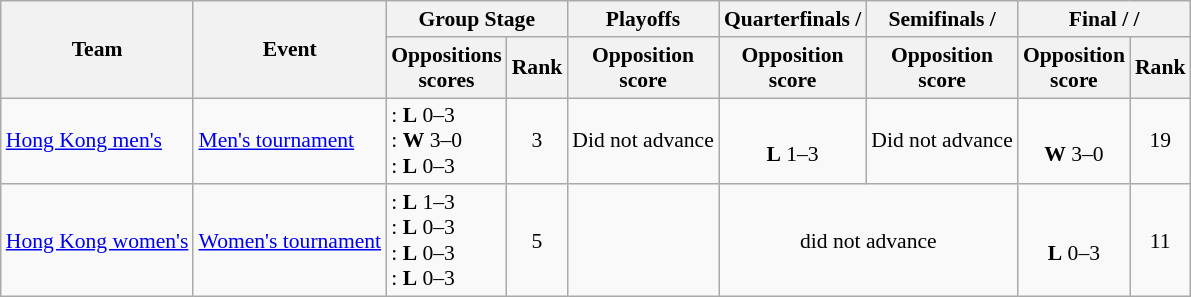<table class=wikitable style="font-size:90%; text-align:center;">
<tr>
<th rowspan=2>Team</th>
<th rowspan=2>Event</th>
<th colspan=2>Group Stage</th>
<th>Playoffs</th>
<th>Quarterfinals / </th>
<th>Semifinals / </th>
<th colspan=2>Final /  / </th>
</tr>
<tr>
<th>Oppositions<br> scores</th>
<th>Rank</th>
<th>Opposition<br> score</th>
<th>Opposition<br> score</th>
<th>Opposition<br> score</th>
<th>Opposition<br> score</th>
<th>Rank</th>
</tr>
<tr>
<td align=left><a href='#'>Hong Kong men's</a></td>
<td align=left><a href='#'>Men's tournament</a></td>
<td align=left>: <strong>L</strong> 0–3<br>: <strong>W</strong> 3–0<br>: <strong>L</strong> 0–3</td>
<td>3</td>
<td>Did not advance</td>
<td><br><strong>L</strong> 1–3</td>
<td>Did not advance</td>
<td><br><strong>W</strong> 3–0</td>
<td>19</td>
</tr>
<tr>
<td align=left><a href='#'>Hong Kong women's</a></td>
<td align=left><a href='#'>Women's tournament</a></td>
<td align=left>: <strong>L</strong> 1–3<br>: <strong>L</strong> 0–3<br>: <strong>L</strong> 0–3<br>: <strong>L</strong> 0–3</td>
<td>5</td>
<td></td>
<td colspan=2>did not advance</td>
<td><br><strong>L</strong> 0–3</td>
<td>11</td>
</tr>
</table>
